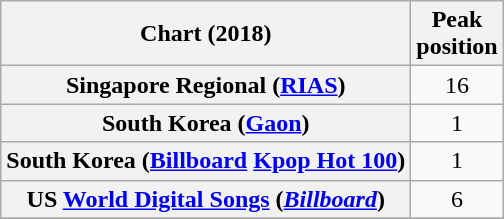<table class="wikitable plainrowheaders" style="text-align:center">
<tr>
<th>Chart (2018)</th>
<th>Peak<br>position</th>
</tr>
<tr>
<th scope="row">Singapore Regional (<a href='#'>RIAS</a>)</th>
<td>16</td>
</tr>
<tr>
<th scope="row">South Korea (<a href='#'>Gaon</a>)</th>
<td>1</td>
</tr>
<tr>
<th scope="row">South Korea (<a href='#'>Billboard</a> <a href='#'>Kpop Hot 100</a>)</th>
<td>1</td>
</tr>
<tr>
<th scope="row">US <a href='#'>World Digital Songs</a> (<a href='#'><em>Billboard</em></a>)</th>
<td>6</td>
</tr>
<tr>
</tr>
</table>
